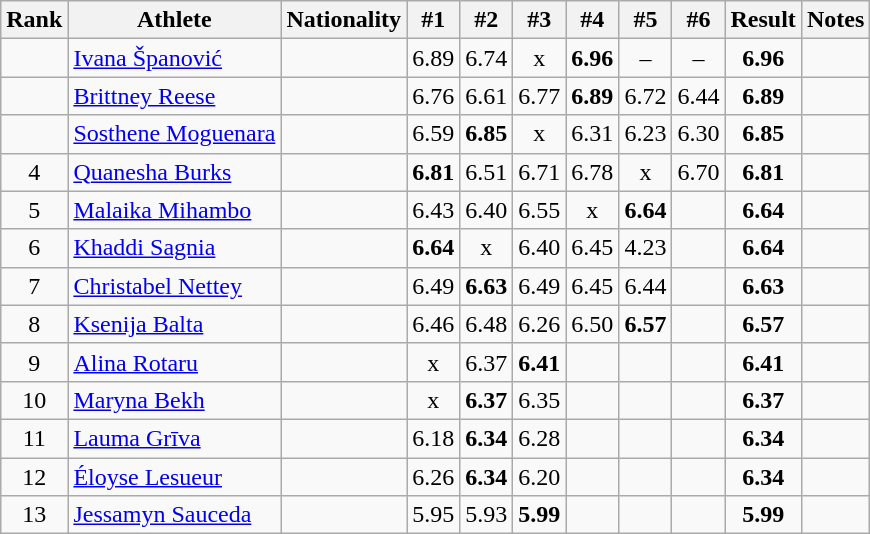<table class="wikitable sortable" style="text-align:center">
<tr>
<th>Rank</th>
<th>Athlete</th>
<th>Nationality</th>
<th>#1</th>
<th>#2</th>
<th>#3</th>
<th>#4</th>
<th>#5</th>
<th>#6</th>
<th>Result</th>
<th>Notes</th>
</tr>
<tr>
<td></td>
<td align=left><a href='#'>Ivana Španović</a></td>
<td align=left></td>
<td>6.89</td>
<td>6.74</td>
<td>x</td>
<td><strong>6.96</strong></td>
<td>–</td>
<td>–</td>
<td><strong>6.96</strong></td>
<td><strong></strong></td>
</tr>
<tr>
<td></td>
<td align=left><a href='#'>Brittney Reese</a></td>
<td align=left></td>
<td>6.76</td>
<td>6.61</td>
<td>6.77</td>
<td><strong>6.89</strong></td>
<td>6.72</td>
<td>6.44</td>
<td><strong>6.89</strong></td>
<td></td>
</tr>
<tr>
<td></td>
<td align=left><a href='#'>Sosthene Moguenara</a></td>
<td align=left></td>
<td>6.59</td>
<td><strong>6.85</strong></td>
<td>x</td>
<td>6.31</td>
<td>6.23</td>
<td>6.30</td>
<td><strong>6.85</strong></td>
<td></td>
</tr>
<tr>
<td>4</td>
<td align=left><a href='#'>Quanesha Burks</a></td>
<td align=left></td>
<td><strong>6.81</strong></td>
<td>6.51</td>
<td>6.71</td>
<td>6.78</td>
<td>x</td>
<td>6.70</td>
<td><strong>6.81</strong></td>
<td></td>
</tr>
<tr>
<td>5</td>
<td align=left><a href='#'>Malaika Mihambo</a></td>
<td align=left></td>
<td>6.43</td>
<td>6.40</td>
<td>6.55</td>
<td>x</td>
<td><strong>6.64</strong></td>
<td></td>
<td><strong>6.64</strong></td>
<td></td>
</tr>
<tr>
<td>6</td>
<td align=left><a href='#'>Khaddi Sagnia</a></td>
<td align=left></td>
<td><strong>6.64</strong></td>
<td>x</td>
<td>6.40</td>
<td>6.45</td>
<td>4.23</td>
<td></td>
<td><strong>6.64</strong></td>
<td></td>
</tr>
<tr>
<td>7</td>
<td align=left><a href='#'>Christabel Nettey</a></td>
<td align=left></td>
<td>6.49</td>
<td><strong>6.63</strong></td>
<td>6.49</td>
<td>6.45</td>
<td>6.44</td>
<td></td>
<td><strong>6.63</strong></td>
<td></td>
</tr>
<tr>
<td>8</td>
<td align=left><a href='#'>Ksenija Balta</a></td>
<td align=left></td>
<td>6.46</td>
<td>6.48</td>
<td>6.26</td>
<td>6.50</td>
<td><strong>6.57</strong></td>
<td></td>
<td><strong>6.57</strong></td>
<td></td>
</tr>
<tr>
<td>9</td>
<td align=left><a href='#'>Alina Rotaru</a></td>
<td align=left></td>
<td>x</td>
<td>6.37</td>
<td><strong>6.41</strong></td>
<td></td>
<td></td>
<td></td>
<td><strong>6.41</strong></td>
<td></td>
</tr>
<tr>
<td>10</td>
<td align=left><a href='#'>Maryna Bekh</a></td>
<td align=left></td>
<td>x</td>
<td><strong>6.37</strong></td>
<td>6.35</td>
<td></td>
<td></td>
<td></td>
<td><strong>6.37</strong></td>
<td></td>
</tr>
<tr>
<td>11</td>
<td align=left><a href='#'>Lauma Grīva</a></td>
<td align=left></td>
<td>6.18</td>
<td><strong>6.34</strong></td>
<td>6.28</td>
<td></td>
<td></td>
<td></td>
<td><strong>6.34</strong></td>
<td></td>
</tr>
<tr>
<td>12</td>
<td align=left><a href='#'>Éloyse Lesueur</a></td>
<td align=left></td>
<td>6.26</td>
<td><strong>6.34</strong></td>
<td>6.20</td>
<td></td>
<td></td>
<td></td>
<td><strong>6.34</strong></td>
<td></td>
</tr>
<tr>
<td>13</td>
<td align=left><a href='#'>Jessamyn Sauceda</a></td>
<td align=left></td>
<td>5.95</td>
<td>5.93</td>
<td><strong>5.99</strong></td>
<td></td>
<td></td>
<td></td>
<td><strong>5.99</strong></td>
<td></td>
</tr>
</table>
